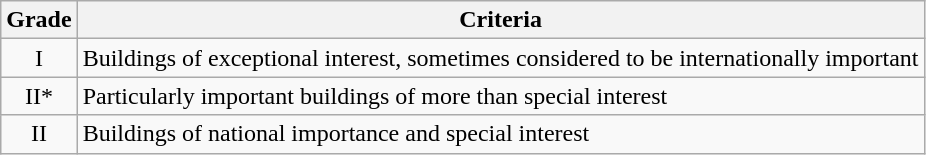<table class="wikitable">
<tr>
<th>Grade</th>
<th>Criteria</th>
</tr>
<tr>
<td align="center" >I</td>
<td>Buildings of exceptional interest, sometimes considered to be internationally important</td>
</tr>
<tr>
<td align="center" >II*</td>
<td>Particularly important buildings of more than special interest</td>
</tr>
<tr>
<td align="center" >II</td>
<td>Buildings of national importance and special interest</td>
</tr>
</table>
